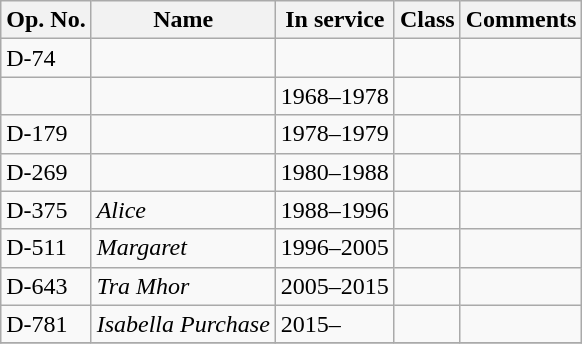<table class="wikitable">
<tr>
<th>Op. No.</th>
<th>Name</th>
<th>In service</th>
<th>Class</th>
<th>Comments</th>
</tr>
<tr>
<td>D-74</td>
<td></td>
<td></td>
<td></td>
<td></td>
</tr>
<tr>
<td></td>
<td></td>
<td>1968–1978</td>
<td></td>
<td></td>
</tr>
<tr>
<td>D-179</td>
<td></td>
<td>1978–1979</td>
<td></td>
<td></td>
</tr>
<tr>
<td>D-269</td>
<td></td>
<td>1980–1988</td>
<td></td>
<td></td>
</tr>
<tr>
<td>D-375</td>
<td><em>Alice</em></td>
<td>1988–1996</td>
<td></td>
<td></td>
</tr>
<tr>
<td>D-511</td>
<td><em>Margaret</em></td>
<td>1996–2005</td>
<td></td>
<td></td>
</tr>
<tr>
<td>D-643</td>
<td><em>Tra Mhor</em></td>
<td>2005–2015</td>
<td></td>
<td></td>
</tr>
<tr>
<td>D-781</td>
<td><em>Isabella Purchase</em></td>
<td>2015–</td>
<td></td>
<td></td>
</tr>
<tr>
</tr>
</table>
